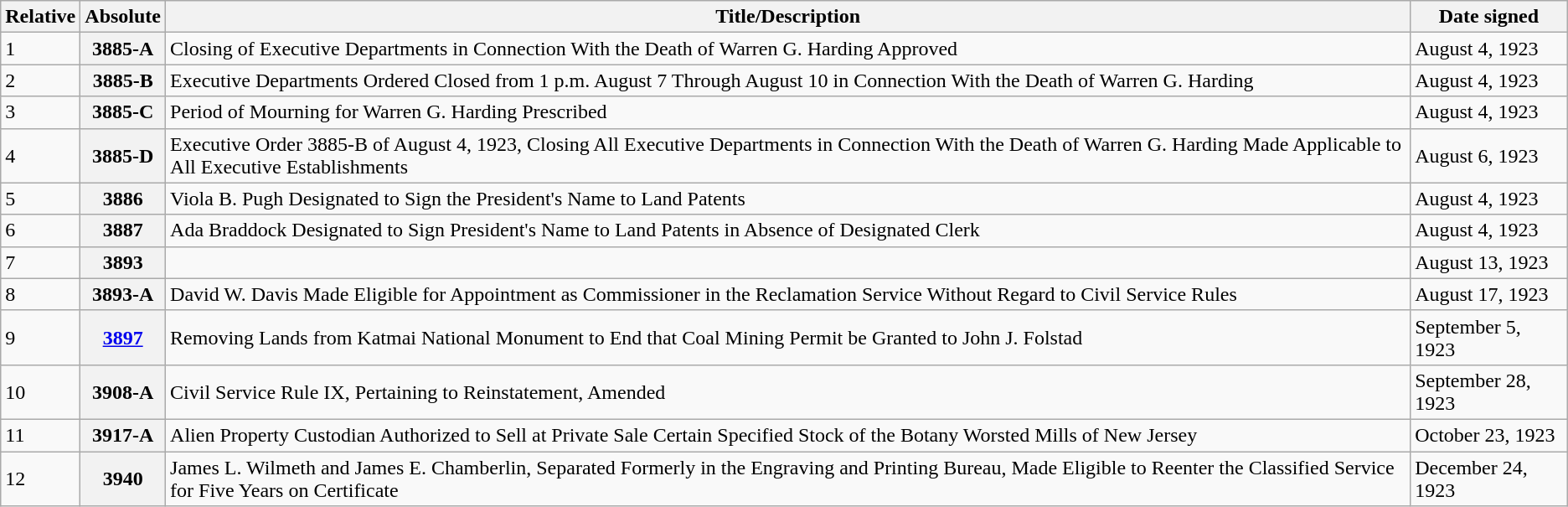<table class="wikitable">
<tr>
<th>Relative </th>
<th>Absolute </th>
<th>Title/Description</th>
<th>Date signed</th>
</tr>
<tr>
<td>1</td>
<th>3885-A</th>
<td>Closing of Executive Departments in Connection With the Death of Warren G. Harding Approved</td>
<td>August 4, 1923</td>
</tr>
<tr>
<td>2</td>
<th>3885-B</th>
<td>Executive Departments Ordered Closed from 1 p.m. August 7 Through August 10 in Connection With the Death of Warren G. Harding</td>
<td>August 4, 1923</td>
</tr>
<tr>
<td>3</td>
<th>3885-C</th>
<td>Period of Mourning for Warren G. Harding Prescribed</td>
<td>August 4, 1923</td>
</tr>
<tr>
<td>4</td>
<th>3885-D</th>
<td>Executive Order 3885-B of August 4, 1923, Closing All Executive Departments in Connection With the Death of Warren G. Harding Made Applicable to All Executive Establishments</td>
<td>August 6, 1923</td>
</tr>
<tr>
<td>5</td>
<th>3886</th>
<td>Viola B. Pugh Designated to Sign the President's Name to Land Patents</td>
<td>August 4, 1923</td>
</tr>
<tr>
<td>6</td>
<th>3887</th>
<td>Ada Braddock Designated to Sign President's Name to Land Patents in Absence of Designated Clerk</td>
<td>August 4, 1923</td>
</tr>
<tr>
<td>7</td>
<th>3893</th>
<td></td>
<td>August 13, 1923</td>
</tr>
<tr>
<td>8</td>
<th>3893-A</th>
<td>David W. Davis Made Eligible for Appointment as Commissioner in the Reclamation Service Without Regard to Civil Service Rules</td>
<td>August 17, 1923</td>
</tr>
<tr>
<td>9</td>
<th><a href='#'>3897</a></th>
<td>Removing Lands from Katmai National Monument to End that Coal Mining Permit be Granted to John J. Folstad</td>
<td>September 5, 1923</td>
</tr>
<tr>
<td>10</td>
<th>3908-A</th>
<td>Civil Service Rule IX, Pertaining to Reinstatement, Amended</td>
<td>September 28, 1923</td>
</tr>
<tr>
<td>11</td>
<th>3917-A</th>
<td>Alien Property Custodian Authorized to Sell at Private Sale Certain Specified Stock of the Botany Worsted Mills of New Jersey</td>
<td>October 23, 1923</td>
</tr>
<tr>
<td>12</td>
<th>3940</th>
<td>James L. Wilmeth and James E. Chamberlin, Separated Formerly in the Engraving and Printing Bureau, Made Eligible to Reenter the Classified Service for Five Years on Certificate</td>
<td>December 24, 1923</td>
</tr>
</table>
